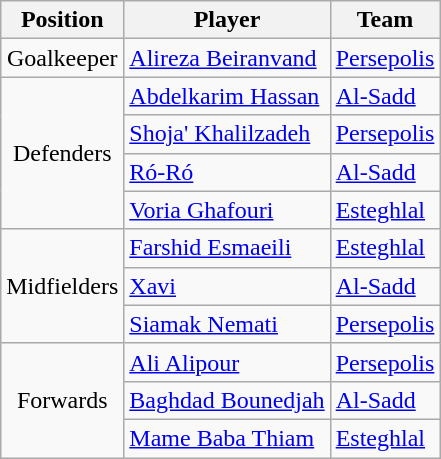<table class="wikitable">
<tr>
<th>Position</th>
<th>Player</th>
<th>Team</th>
</tr>
<tr>
<td align=center>Goalkeeper</td>
<td> <a href='#'>Alireza Beiranvand</a></td>
<td> <a href='#'>Persepolis</a></td>
</tr>
<tr>
<td align=center rowspan=4>Defenders</td>
<td> <a href='#'>Abdelkarim Hassan</a></td>
<td> <a href='#'>Al-Sadd</a></td>
</tr>
<tr>
<td> <a href='#'>Shoja' Khalilzadeh</a></td>
<td> <a href='#'>Persepolis</a></td>
</tr>
<tr>
<td> <a href='#'>Ró-Ró</a></td>
<td> <a href='#'>Al-Sadd</a></td>
</tr>
<tr>
<td> <a href='#'>Voria Ghafouri</a></td>
<td> <a href='#'>Esteghlal</a></td>
</tr>
<tr>
<td align=center rowspan=3>Midfielders</td>
<td> <a href='#'>Farshid Esmaeili</a></td>
<td> <a href='#'>Esteghlal</a></td>
</tr>
<tr>
<td> <a href='#'>Xavi</a></td>
<td> <a href='#'>Al-Sadd</a></td>
</tr>
<tr>
<td> <a href='#'>Siamak Nemati</a></td>
<td> <a href='#'>Persepolis</a></td>
</tr>
<tr>
<td align=center rowspan=3>Forwards</td>
<td> <a href='#'>Ali Alipour</a></td>
<td> <a href='#'>Persepolis</a></td>
</tr>
<tr>
<td> <a href='#'>Baghdad Bounedjah</a></td>
<td> <a href='#'>Al-Sadd</a></td>
</tr>
<tr>
<td> <a href='#'>Mame Baba Thiam</a></td>
<td> <a href='#'>Esteghlal</a></td>
</tr>
</table>
